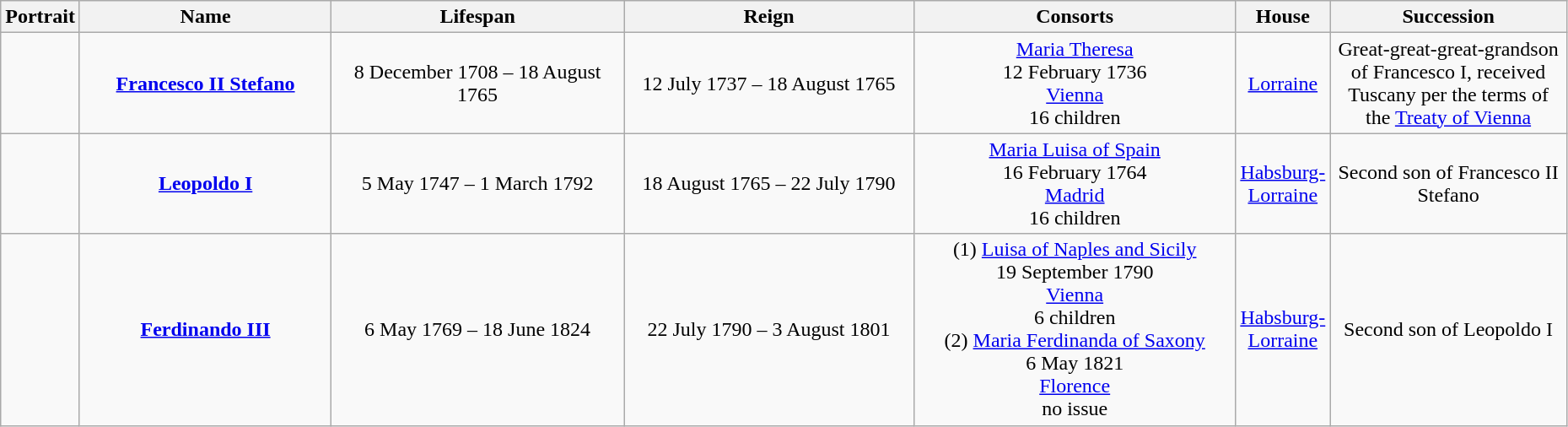<table width=98% class="wikitable" style="text-align:center;">
<tr>
<th width="5%">Portrait</th>
<th width="17%">Name</th>
<th width="20%">Lifespan</th>
<th width="20%">Reign</th>
<th width="22%">Consorts</th>
<th>House</th>
<th width="28%">Succession</th>
</tr>
<tr>
<td></td>
<td><a href='#'><strong>Francesco II Stefano</strong></a></td>
<td>8 December 1708 – 18 August 1765</td>
<td>12 July 1737 – 18 August 1765</td>
<td><a href='#'>Maria Theresa</a><br>12 February 1736<br><a href='#'>Vienna</a><br>16 children</td>
<td><a href='#'>Lorraine</a></td>
<td>Great-great-great-grandson of Francesco I, received Tuscany per the terms of the <a href='#'>Treaty of Vienna</a></td>
</tr>
<tr>
<td></td>
<td><a href='#'><strong>Leopoldo I</strong></a></td>
<td>5 May 1747 – 1 March 1792</td>
<td>18 August 1765 – 22 July 1790</td>
<td><a href='#'>Maria Luisa of Spain</a><br>16 February 1764<br><a href='#'>Madrid</a><br>16 children</td>
<td><a href='#'>Habsburg-Lorraine</a></td>
<td>Second son of Francesco II Stefano</td>
</tr>
<tr>
<td></td>
<td><a href='#'><strong>Ferdinando III</strong></a></td>
<td>6 May 1769 – 18 June 1824</td>
<td>22 July 1790 – 3 August 1801</td>
<td>(1) <a href='#'>Luisa of Naples and Sicily</a><br>19 September 1790<br><a href='#'>Vienna</a><br>6 children<br>(2) <a href='#'>Maria Ferdinanda of Saxony</a><br>6 May 1821<br><a href='#'>Florence</a><br>no issue</td>
<td><a href='#'>Habsburg-Lorraine</a></td>
<td>Second son of Leopoldo I</td>
</tr>
</table>
